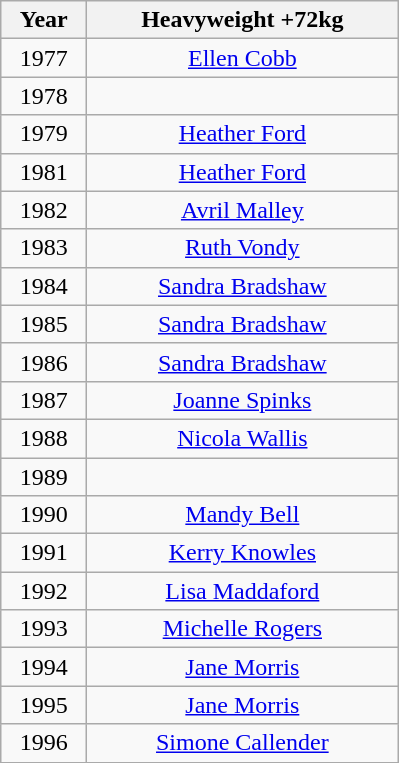<table class="wikitable" style="text-align:center">
<tr>
<th width=50>Year</th>
<th width=200>Heavyweight +72kg</th>
</tr>
<tr>
<td>1977</td>
<td><a href='#'>Ellen Cobb</a></td>
</tr>
<tr>
<td>1978</td>
<td></td>
</tr>
<tr>
<td>1979</td>
<td><a href='#'>Heather Ford</a></td>
</tr>
<tr>
<td>1981</td>
<td><a href='#'>Heather Ford</a></td>
</tr>
<tr>
<td>1982</td>
<td><a href='#'>Avril Malley</a></td>
</tr>
<tr>
<td>1983</td>
<td><a href='#'>Ruth Vondy</a></td>
</tr>
<tr>
<td>1984</td>
<td><a href='#'>Sandra Bradshaw</a></td>
</tr>
<tr>
<td>1985</td>
<td><a href='#'>Sandra Bradshaw</a></td>
</tr>
<tr>
<td>1986</td>
<td><a href='#'>Sandra Bradshaw</a></td>
</tr>
<tr>
<td>1987</td>
<td><a href='#'>Joanne Spinks</a></td>
</tr>
<tr>
<td>1988</td>
<td><a href='#'>Nicola Wallis</a></td>
</tr>
<tr>
<td>1989</td>
<td></td>
</tr>
<tr>
<td>1990</td>
<td><a href='#'>Mandy Bell</a></td>
</tr>
<tr>
<td>1991</td>
<td><a href='#'>Kerry Knowles</a></td>
</tr>
<tr>
<td>1992</td>
<td><a href='#'>Lisa Maddaford</a></td>
</tr>
<tr>
<td>1993</td>
<td><a href='#'>Michelle Rogers</a></td>
</tr>
<tr>
<td>1994</td>
<td><a href='#'>Jane Morris</a></td>
</tr>
<tr>
<td>1995</td>
<td><a href='#'>Jane Morris</a></td>
</tr>
<tr>
<td>1996</td>
<td><a href='#'>Simone Callender</a></td>
</tr>
<tr>
</tr>
</table>
